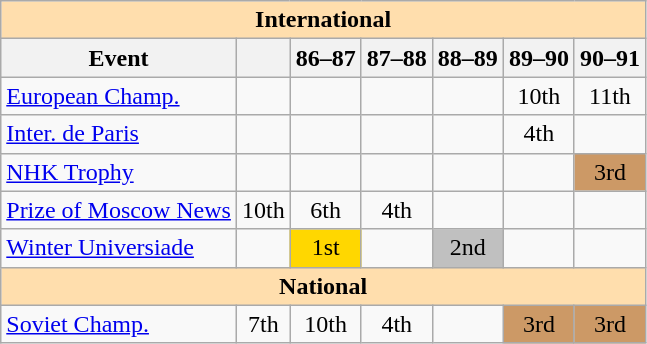<table class="wikitable" style="text-align:center">
<tr>
<th style="background-color: #ffdead; " colspan=7 align=center>International</th>
</tr>
<tr>
<th>Event</th>
<th></th>
<th>86–87</th>
<th>87–88</th>
<th>88–89</th>
<th>89–90</th>
<th>90–91</th>
</tr>
<tr>
<td align=left><a href='#'>European Champ.</a></td>
<td></td>
<td></td>
<td></td>
<td></td>
<td>10th</td>
<td>11th</td>
</tr>
<tr>
<td align=left><a href='#'>Inter. de Paris</a></td>
<td></td>
<td></td>
<td></td>
<td></td>
<td>4th</td>
<td></td>
</tr>
<tr>
<td align=left><a href='#'>NHK Trophy</a></td>
<td></td>
<td></td>
<td></td>
<td></td>
<td></td>
<td bgcolor=cc9966>3rd</td>
</tr>
<tr>
<td align=left><a href='#'>Prize of Moscow News</a></td>
<td>10th</td>
<td>6th</td>
<td>4th</td>
<td></td>
<td></td>
<td></td>
</tr>
<tr>
<td align=left><a href='#'>Winter Universiade</a></td>
<td></td>
<td bgcolor=gold>1st</td>
<td></td>
<td bgcolor=silver>2nd</td>
<td></td>
<td></td>
</tr>
<tr>
<th style="background-color: #ffdead; " colspan=7 align=center>National</th>
</tr>
<tr>
<td align=left><a href='#'>Soviet Champ.</a></td>
<td>7th</td>
<td>10th</td>
<td>4th</td>
<td></td>
<td bgcolor=cc9966>3rd</td>
<td bgcolor=cc9966>3rd</td>
</tr>
</table>
